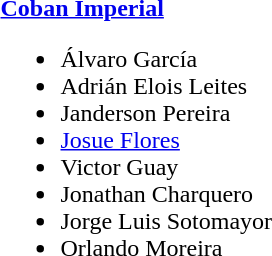<table>
<tr>
<td><strong><a href='#'>Coban Imperial</a></strong><br><ul><li> Álvaro García  </li><li> Adrián Elois Leites</li><li> Janderson Pereira</li><li> <a href='#'>Josue Flores</a></li><li> Victor Guay</li><li> Jonathan Charquero</li><li>  Jorge Luis Sotomayor</li><li> Orlando Moreira </li></ul></td>
</tr>
</table>
